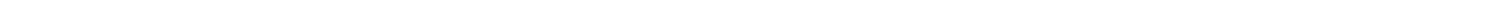<table style="width:100%; text-align:center">
<tr style="color:white">
<td style="background:">33</td>
<td style="background:">12</td>
<td style="background:">2</td>
<td style="background:">23</td>
<td style="background:">30</td>
</tr>
</table>
